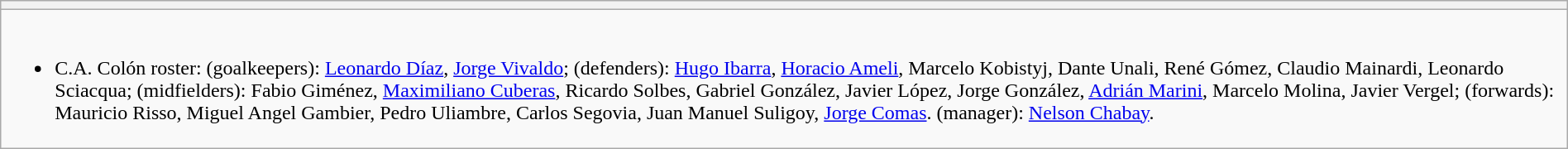<table style="width:100%" class="wikitable collapsible collapsed">
<tr>
<th></th>
</tr>
<tr>
<td><br>




<ul><li>C.A. Colón roster: (goalkeepers): <a href='#'>Leonardo Díaz</a>, <a href='#'>Jorge Vivaldo</a>; (defenders): <a href='#'>Hugo Ibarra</a>, <a href='#'>Horacio Ameli</a>, Marcelo Kobistyj, Dante Unali, René Gómez, Claudio Mainardi, Leonardo Sciacqua; (midfielders): Fabio Giménez, <a href='#'>Maximiliano Cuberas</a>, Ricardo Solbes, Gabriel González, Javier López, Jorge González, <a href='#'>Adrián Marini</a>, Marcelo Molina, Javier Vergel; (forwards): Mauricio Risso, Miguel Angel Gambier, Pedro Uliambre, Carlos Segovia, Juan Manuel Suligoy, <a href='#'>Jorge Comas</a>. (manager): <a href='#'>Nelson Chabay</a>.</li></ul></td>
</tr>
</table>
